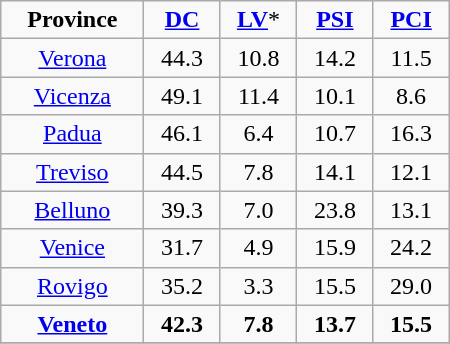<table class="wikitable" style="text-align:center; width:300px">
<tr>
<td style="width:100px"><strong>Province</strong></td>
<td style="width:50px"><strong><a href='#'>DC</a></strong></td>
<td style="width:50px"><strong><a href='#'>LV</a></strong>*</td>
<td style="width:50px"><strong><a href='#'>PSI</a></strong></td>
<td style="width:50px"><strong><a href='#'>PCI</a></strong></td>
</tr>
<tr>
<td><a href='#'>Verona</a></td>
<td>44.3</td>
<td>10.8</td>
<td>14.2</td>
<td>11.5</td>
</tr>
<tr>
<td><a href='#'>Vicenza</a></td>
<td>49.1</td>
<td>11.4</td>
<td>10.1</td>
<td>8.6</td>
</tr>
<tr>
<td><a href='#'>Padua</a></td>
<td>46.1</td>
<td>6.4</td>
<td>10.7</td>
<td>16.3</td>
</tr>
<tr>
<td><a href='#'>Treviso</a></td>
<td>44.5</td>
<td>7.8</td>
<td>14.1</td>
<td>12.1</td>
</tr>
<tr>
<td><a href='#'>Belluno</a></td>
<td>39.3</td>
<td>7.0</td>
<td>23.8</td>
<td>13.1</td>
</tr>
<tr>
<td><a href='#'>Venice</a></td>
<td>31.7</td>
<td>4.9</td>
<td>15.9</td>
<td>24.2</td>
</tr>
<tr>
<td><a href='#'>Rovigo</a></td>
<td>35.2</td>
<td>3.3</td>
<td>15.5</td>
<td>29.0</td>
</tr>
<tr>
<td><strong><a href='#'>Veneto</a></strong></td>
<td><strong>42.3</strong></td>
<td><strong>7.8</strong></td>
<td><strong>13.7</strong></td>
<td><strong>15.5</strong></td>
</tr>
<tr>
</tr>
</table>
